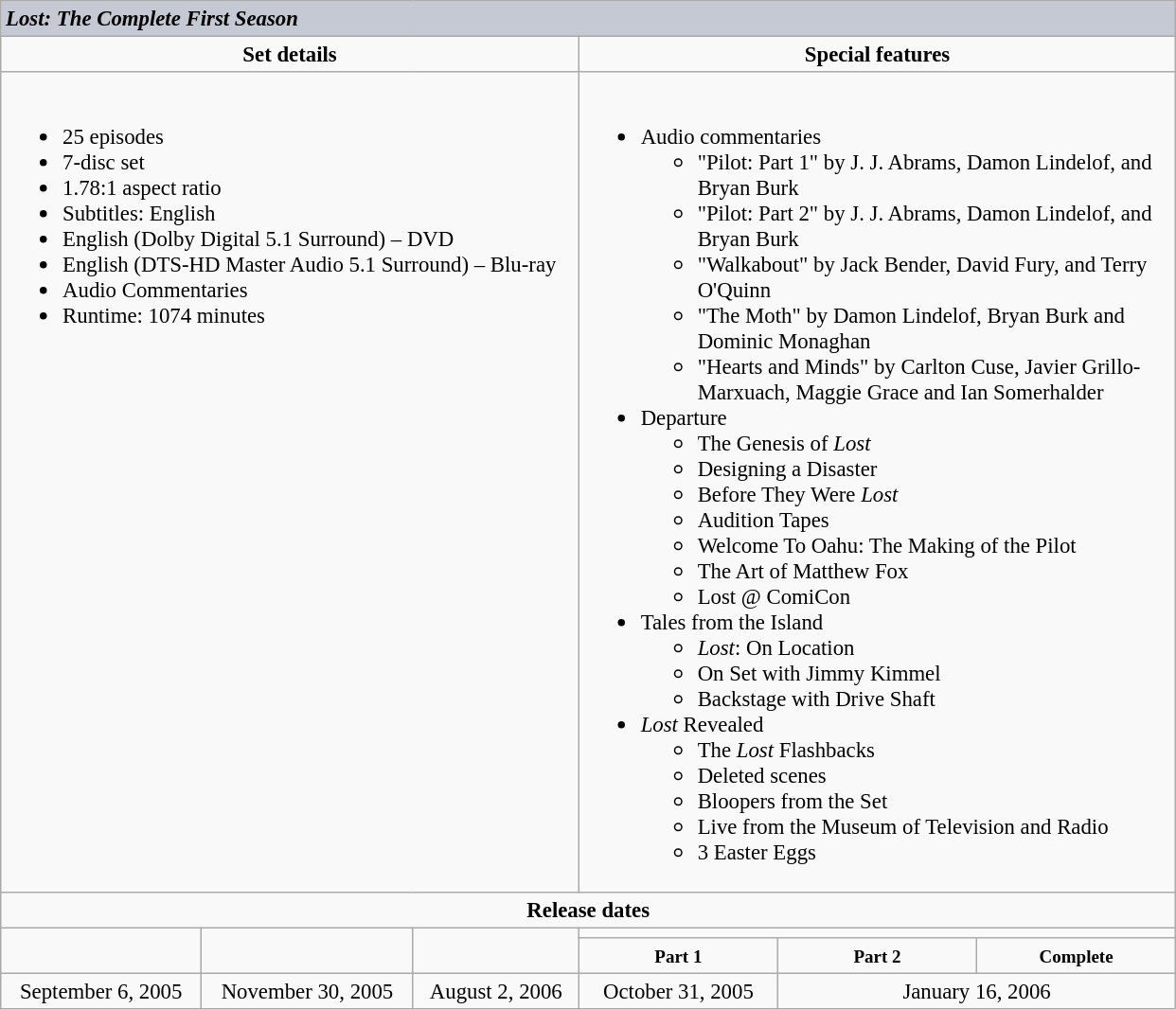<table class="wikitable" style="font-size: 95%;">
<tr style="background:#C5C9D4">
<td colspan="7"><strong><em>Lost: The Complete First Season</em></strong></td>
</tr>
<tr valign="top">
<td align="center" width="400" colspan="3"><strong>Set details</strong></td>
<td width="400" align="center" colspan="3"><strong>Special features</strong></td>
</tr>
<tr valign="top">
<td colspan="3" align="left" width="400"><br><ul><li>25 episodes</li><li>7-disc set</li><li>1.78:1 aspect ratio</li><li>Subtitles: English</li><li>English (Dolby Digital 5.1 Surround) – DVD</li><li>English (DTS-HD Master Audio 5.1 Surround) – Blu-ray</li><li>Audio Commentaries</li><li>Runtime: 1074 minutes</li></ul></td>
<td colspan="3" align="left" width="400"><br><ul><li>Audio commentaries<ul><li>"Pilot: Part 1" by J. J. Abrams, Damon Lindelof, and Bryan Burk</li><li>"Pilot: Part 2" by J. J. Abrams, Damon Lindelof, and Bryan Burk</li><li>"Walkabout" by Jack Bender, David Fury, and Terry O'Quinn</li><li>"The Moth" by Damon Lindelof, Bryan Burk and Dominic Monaghan</li><li>"Hearts and Minds" by Carlton Cuse, Javier Grillo-Marxuach, Maggie Grace and Ian Somerhalder</li></ul></li><li>Departure<ul><li>The Genesis of <em>Lost</em></li><li>Designing a Disaster</li><li>Before They Were <em>Lost</em></li><li>Audition Tapes</li><li>Welcome To Oahu: The Making of the Pilot</li><li>The Art of Matthew Fox</li><li>Lost @ ComiCon</li></ul></li><li>Tales from the Island<ul><li><em>Lost</em>: On Location</li><li>On Set with Jimmy Kimmel</li><li>Backstage with Drive Shaft</li></ul></li><li><em>Lost</em> Revealed<ul><li>The <em>Lost</em> Flashbacks</li><li>Deleted scenes</li><li>Bloopers from the Set</li><li>Live from the Museum of Television and Radio</li><li>3 Easter Eggs</li></ul></li></ul></td>
</tr>
<tr>
<td colspan="6" align="center"><strong>Release dates</strong></td>
</tr>
<tr>
<td align="center" rowspan="2"><br></td>
<td align="center" rowspan="2"><br></td>
<td align="center" rowspan="2"></td>
<td width="399" align="center" colspan="3"></td>
</tr>
<tr style="height:5px">
<td align="center" width="133"><small><strong>Part 1</strong></small></td>
<td align="center" width="133"><small><strong>Part 2</strong></small></td>
<td align="center" width="133"><small><strong>Complete</strong></small></td>
</tr>
<tr>
<td align="center">September 6, 2005</td>
<td align="center">November 30, 2005</td>
<td align="center">August 2, 2006</td>
<td align="center">October 31, 2005</td>
<td align="center" colspan="2">January 16, 2006</td>
</tr>
</table>
